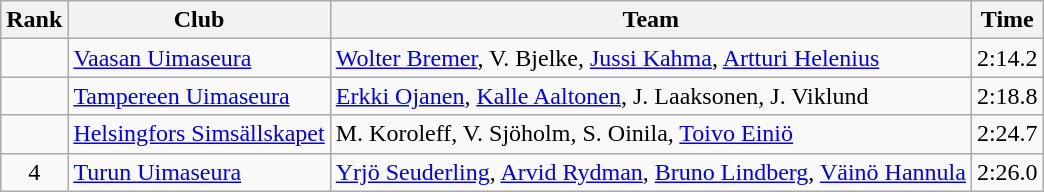<table class="wikitable" style="text-align:center">
<tr>
<th>Rank</th>
<th>Club</th>
<th>Team</th>
<th>Time</th>
</tr>
<tr>
<td></td>
<td align=left><a href='#'>Vaasan Uimaseura</a></td>
<td align=left><a href='#'>Wolter Bremer</a>, V. Bjelke, <a href='#'>Jussi Kahma</a>, <a href='#'>Artturi Helenius</a></td>
<td>2:14.2</td>
</tr>
<tr>
<td></td>
<td align=left><a href='#'>Tampereen Uimaseura</a></td>
<td align=left><a href='#'>Erkki Ojanen</a>, <a href='#'>Kalle Aaltonen</a>, J. Laaksonen, J. Viklund</td>
<td>2:18.8</td>
</tr>
<tr>
<td></td>
<td align=left><a href='#'>Helsingfors Simsällskapet</a></td>
<td align=left>M. Koroleff, V. Sjöholm, S. Oinila, <a href='#'>Toivo Einiö</a></td>
<td>2:24.7</td>
</tr>
<tr>
<td>4</td>
<td align=left><a href='#'>Turun Uimaseura</a></td>
<td align=left><a href='#'>Yrjö Seuderling</a>, <a href='#'>Arvid Rydman</a>, <a href='#'>Bruno Lindberg</a>, <a href='#'>Väinö Hannula</a></td>
<td>2:26.0</td>
</tr>
</table>
